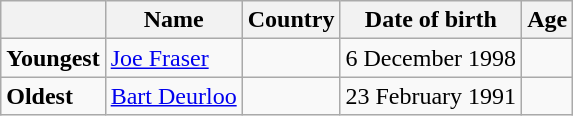<table class="wikitable">
<tr>
<th></th>
<th><strong>Name</strong></th>
<th><strong>Country</strong></th>
<th><strong>Date of birth</strong></th>
<th><strong>Age</strong></th>
</tr>
<tr>
<td><strong>Youngest</strong></td>
<td><a href='#'>Joe Fraser</a></td>
<td></td>
<td>6 December 1998</td>
<td></td>
</tr>
<tr>
<td><strong>Oldest</strong></td>
<td><a href='#'>Bart Deurloo</a></td>
<td></td>
<td>23 February 1991</td>
<td></td>
</tr>
</table>
